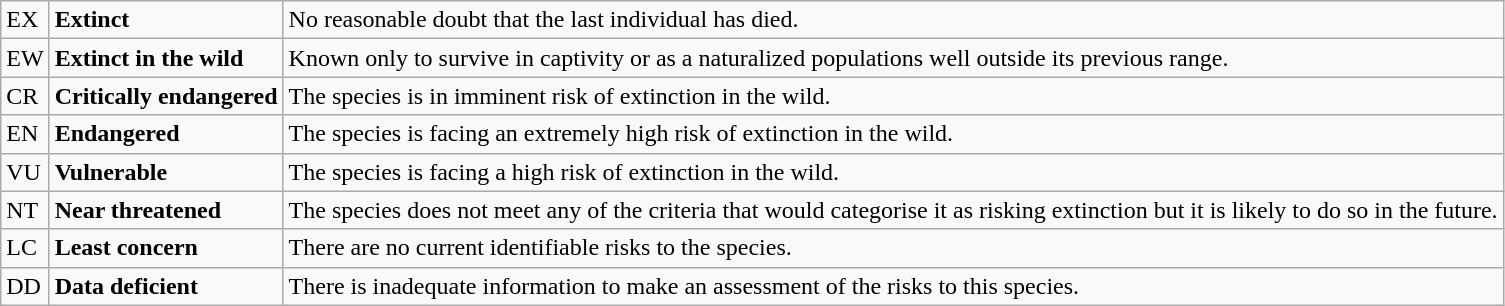<table class="wikitable" style="text-align:left">
<tr>
<td>EX</td>
<td><strong>Extinct</strong></td>
<td>No reasonable doubt that the last individual has died.</td>
</tr>
<tr>
<td>EW</td>
<td><strong>Extinct in the wild</strong></td>
<td>Known only to survive in captivity or as a naturalized populations well outside its previous range.</td>
</tr>
<tr>
<td>CR</td>
<td><strong>Critically endangered</strong></td>
<td>The species is in imminent risk of extinction in the wild.</td>
</tr>
<tr>
<td>EN</td>
<td><strong>Endangered</strong></td>
<td>The species is facing an extremely high risk of extinction in the wild.</td>
</tr>
<tr>
<td>VU</td>
<td><strong>Vulnerable</strong></td>
<td>The species is facing a high risk of extinction in the wild.</td>
</tr>
<tr>
<td>NT</td>
<td><strong>Near threatened</strong></td>
<td>The species does not meet any of the criteria that would categorise it as risking extinction but it is likely to do so in the future.</td>
</tr>
<tr>
<td>LC</td>
<td><strong>Least concern</strong></td>
<td>There are no current identifiable risks to the species.</td>
</tr>
<tr>
<td>DD</td>
<td><strong>Data deficient</strong></td>
<td>There is inadequate information to make an assessment of the risks to this species.</td>
</tr>
</table>
